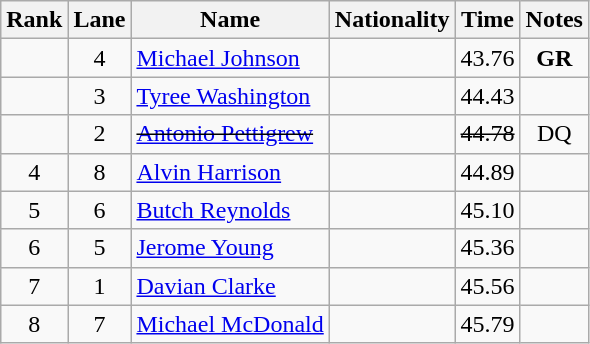<table class="wikitable sortable" style="text-align:center">
<tr>
<th>Rank</th>
<th>Lane</th>
<th>Name</th>
<th>Nationality</th>
<th>Time</th>
<th>Notes</th>
</tr>
<tr>
<td></td>
<td>4</td>
<td align=left><a href='#'>Michael Johnson</a></td>
<td align=left></td>
<td>43.76</td>
<td><strong>GR</strong></td>
</tr>
<tr>
<td></td>
<td>3</td>
<td align=left><a href='#'>Tyree Washington</a></td>
<td align=left></td>
<td>44.43</td>
<td></td>
</tr>
<tr>
<td><s></s></td>
<td>2</td>
<td align=left><s><a href='#'>Antonio Pettigrew</a> </s></td>
<td align=left><s></s></td>
<td><s>44.78 </s></td>
<td>DQ</td>
</tr>
<tr>
<td>4</td>
<td>8</td>
<td align=left><a href='#'>Alvin Harrison</a></td>
<td align=left></td>
<td>44.89</td>
<td></td>
</tr>
<tr>
<td>5</td>
<td>6</td>
<td align=left><a href='#'>Butch Reynolds</a></td>
<td align=left></td>
<td>45.10</td>
<td></td>
</tr>
<tr>
<td>6</td>
<td>5</td>
<td align=left><a href='#'>Jerome Young</a></td>
<td align=left></td>
<td>45.36</td>
<td></td>
</tr>
<tr>
<td>7</td>
<td>1</td>
<td align=left><a href='#'>Davian Clarke</a></td>
<td align=left></td>
<td>45.56</td>
<td></td>
</tr>
<tr>
<td>8</td>
<td>7</td>
<td align=left><a href='#'>Michael McDonald</a></td>
<td align=left></td>
<td>45.79</td>
<td></td>
</tr>
</table>
